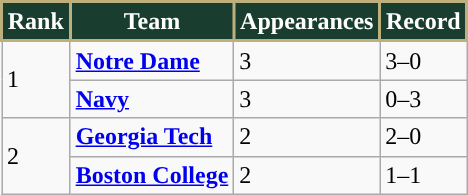<table class="wikitable">
<tr>
<th style="background:#193E30; color:#FFFFFF; border: 2px solid #BEB07D ;">Rank</th>
<th style="background:#193E30; color:#FFFFFF; border: 2px solid #BEB07D ;">Team</th>
<th style="background:#193E30; color:#FFFFFF; border: 2px solid #BEB07D ;">Appearances</th>
<th style="background:#193E30; color:#FFFFFF; border: 2px solid #BEB07D ;">Record</th>
</tr>
<tr>
<td rowspan=2>1</td>
<td><strong><a href='#'><span>Notre Dame</span></a></strong></td>
<td>3</td>
<td>3–0</td>
</tr>
<tr>
<td><strong><a href='#'><span>Navy</span></a></strong></td>
<td>3</td>
<td>0–3</td>
</tr>
<tr>
<td rowspan=2>2</td>
<td><strong><a href='#'><span>Georgia Tech</span></a></strong></td>
<td>2</td>
<td>2–0</td>
</tr>
<tr>
<td><strong><a href='#'><span>Boston College</span></a></strong></td>
<td>2</td>
<td>1–1</td>
</tr>
</table>
